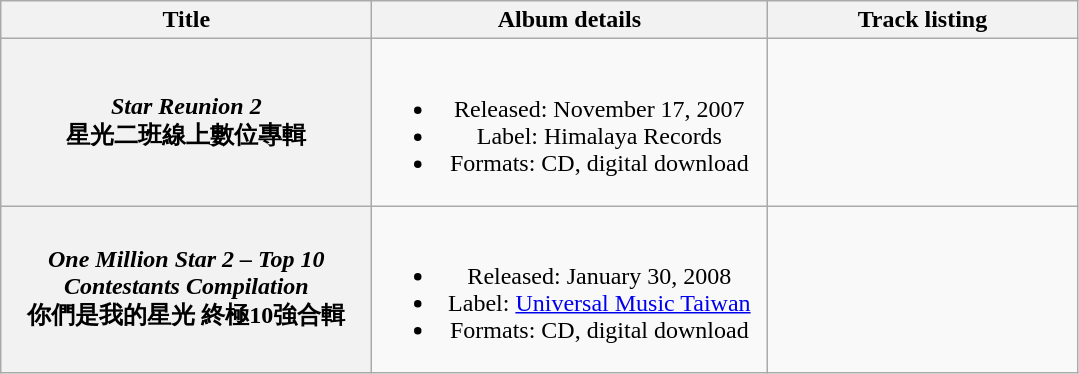<table class="wikitable plainrowheaders" style="text-align:center;">
<tr>
<th style="width:15em;">Title</th>
<th style="width:16em;">Album details</th>
<th style="width:200px;">Track listing</th>
</tr>
<tr>
<th scope="row"><em>Star Reunion 2</em><br>星光二班線上數位專輯</th>
<td><br><ul><li>Released: November 17, 2007</li><li>Label: Himalaya Records</li><li>Formats: CD, digital download</li></ul></td>
<td align="center"></td>
</tr>
<tr>
<th scope="row"><em>One Million Star 2 – Top 10 Contestants Compilation</em><br>你們是我的星光 終極10強合輯</th>
<td><br><ul><li>Released: January 30, 2008</li><li>Label: <a href='#'>Universal Music Taiwan</a></li><li>Formats: CD, digital download</li></ul></td>
<td align="center"></td>
</tr>
</table>
